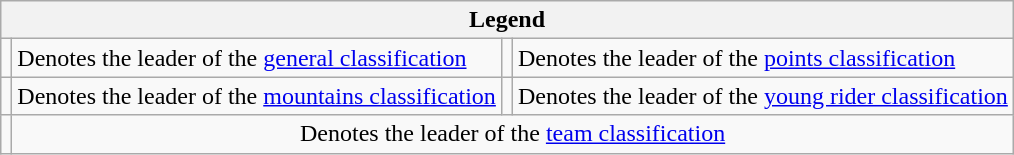<table class="wikitable">
<tr>
<th scope="col" colspan="4">Legend</th>
</tr>
<tr>
<td></td>
<td>Denotes the leader of the <a href='#'>general classification</a></td>
<td></td>
<td>Denotes the leader of the <a href='#'>points classification</a></td>
</tr>
<tr>
<td></td>
<td>Denotes the leader of the <a href='#'>mountains classification</a></td>
<td></td>
<td>Denotes the leader of the <a href='#'>young rider classification</a></td>
</tr>
<tr>
<td></td>
<td colspan="3" style="text-align:center;">Denotes the leader of the <a href='#'>team classification</a></td>
</tr>
</table>
